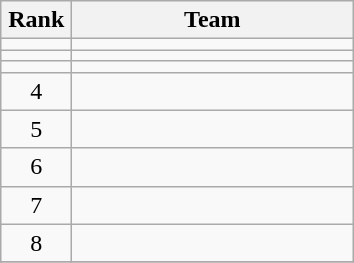<table class="wikitable" style="text-align:center;">
<tr>
<th width=40>Rank</th>
<th width=180>Team</th>
</tr>
<tr>
<td></td>
<td align=left></td>
</tr>
<tr>
<td></td>
<td align=left></td>
</tr>
<tr>
<td></td>
<td align=left></td>
</tr>
<tr>
<td>4</td>
<td align=left></td>
</tr>
<tr>
<td>5</td>
<td align=left></td>
</tr>
<tr>
<td>6</td>
<td align=left></td>
</tr>
<tr>
<td>7</td>
<td align=left></td>
</tr>
<tr>
<td>8</td>
<td align=left></td>
</tr>
<tr>
</tr>
</table>
